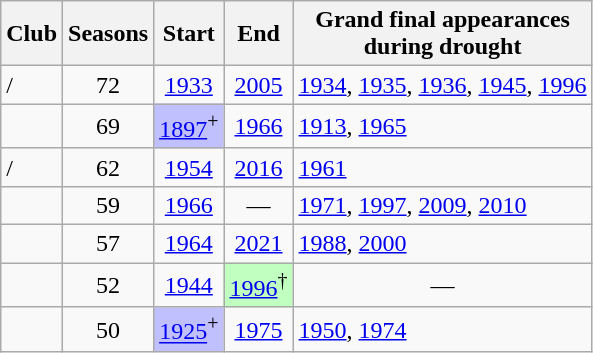<table class="wikitable sortable" style=text-align:center>
<tr>
<th>Club</th>
<th>Seasons</th>
<th>Start</th>
<th>End</th>
<th>Grand final appearances<br>during drought</th>
</tr>
<tr>
<td align=left> / </td>
<td>72</td>
<td><a href='#'>1933</a></td>
<td><a href='#'>2005</a></td>
<td align=left><a href='#'>1934</a>, <a href='#'>1935</a>, <a href='#'>1936</a>, <a href='#'>1945</a>, <a href='#'>1996</a></td>
</tr>
<tr>
<td align=left></td>
<td>69</td>
<td bgcolor=C0C0FF><a href='#'>1897</a><sup>+</sup></td>
<td><a href='#'>1966</a></td>
<td align=left><a href='#'>1913</a>, <a href='#'>1965</a></td>
</tr>
<tr>
<td align=left> / </td>
<td>62</td>
<td><a href='#'>1954</a></td>
<td><a href='#'>2016</a></td>
<td align=left><a href='#'>1961</a></td>
</tr>
<tr>
<td align=left></td>
<td>59</td>
<td><a href='#'>1966</a></td>
<td>—</td>
<td align=left><a href='#'>1971</a>, <a href='#'>1997</a>, <a href='#'>2009</a>, <a href='#'>2010</a></td>
</tr>
<tr>
<td align=left></td>
<td>57</td>
<td><a href='#'>1964</a></td>
<td><a href='#'>2021</a></td>
<td align=left><a href='#'>1988</a>, <a href='#'>2000</a></td>
</tr>
<tr>
<td align=left></td>
<td>52</td>
<td><a href='#'>1944</a></td>
<td bgcolor=C0FFC0><a href='#'>1996</a><sup>†</sup></td>
<td>—</td>
</tr>
<tr>
<td align=left></td>
<td>50</td>
<td bgcolor=C0C0FF><a href='#'>1925</a><sup>+</sup></td>
<td><a href='#'>1975</a></td>
<td align=left><a href='#'>1950</a>, <a href='#'>1974</a></td>
</tr>
</table>
